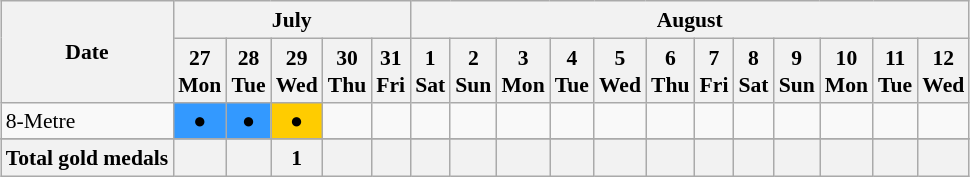<table class="wikitable" style="margin:0.5em auto; font-size:90%; line-height:1.25em;">
<tr>
<th rowspan=2>Date</th>
<th colspan=5>July</th>
<th colspan=12>August</th>
</tr>
<tr>
<th>27<br>Mon</th>
<th>28<br>Tue</th>
<th>29<br>Wed</th>
<th>30<br>Thu</th>
<th>31<br>Fri</th>
<th>1<br>Sat</th>
<th>2<br>Sun</th>
<th>3<br>Mon</th>
<th>4<br>Tue</th>
<th>5<br>Wed</th>
<th>6<br>Thu</th>
<th>7<br>Fri</th>
<th>8<br>Sat</th>
<th>9<br>Sun</th>
<th>10<br>Mon</th>
<th>11<br>Tue</th>
<th>12<br>Wed</th>
</tr>
<tr align="center">
<td align="left">8-Metre</td>
<td bgcolor=#3399ff><span>●</span></td>
<td bgcolor=#3399ff><span>●</span></td>
<td bgcolor=#ffcc00><span>●</span></td>
<td></td>
<td></td>
<td></td>
<td></td>
<td></td>
<td></td>
<td></td>
<td></td>
<td></td>
<td></td>
<td></td>
<td></td>
<td></td>
<td></td>
</tr>
<tr>
</tr>
<tr>
<th>Total gold medals</th>
<th></th>
<th></th>
<th>1</th>
<th></th>
<th></th>
<th></th>
<th></th>
<th></th>
<th></th>
<th></th>
<th></th>
<th></th>
<th></th>
<th></th>
<th></th>
<th></th>
<th></th>
</tr>
</table>
